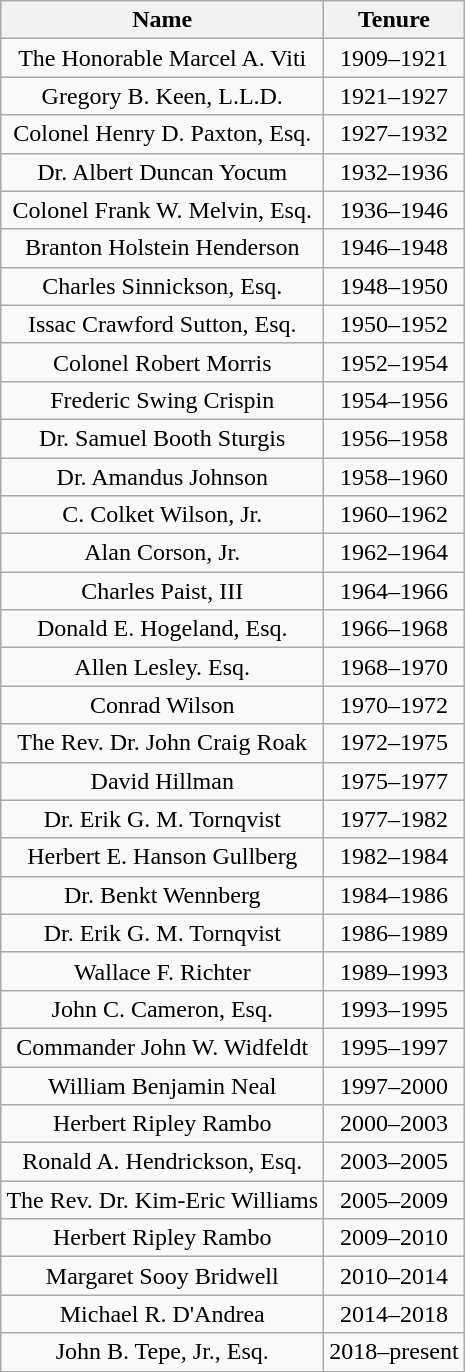<table class="wikitable" width="310" style="text-align: center;">
<tr>
<th>Name</th>
<th>Tenure</th>
</tr>
<tr>
<td>The Honorable Marcel A. Viti</td>
<td>1909–1921</td>
</tr>
<tr>
<td>Gregory B. Keen, L.L.D.</td>
<td>1921–1927</td>
</tr>
<tr>
<td>Colonel Henry D. Paxton, Esq.</td>
<td>1927–1932</td>
</tr>
<tr>
<td>Dr. Albert Duncan Yocum</td>
<td>1932–1936</td>
</tr>
<tr>
<td>Colonel Frank W. Melvin, Esq.</td>
<td>1936–1946</td>
</tr>
<tr>
<td>Branton Holstein Henderson</td>
<td>1946–1948</td>
</tr>
<tr>
<td>Charles Sinnickson, Esq.</td>
<td>1948–1950</td>
</tr>
<tr>
<td>Issac Crawford Sutton, Esq.</td>
<td>1950–1952</td>
</tr>
<tr>
<td>Colonel Robert Morris</td>
<td>1952–1954</td>
</tr>
<tr>
<td>Frederic Swing Crispin</td>
<td>1954–1956</td>
</tr>
<tr>
<td>Dr. Samuel Booth Sturgis</td>
<td>1956–1958</td>
</tr>
<tr>
<td>Dr. Amandus Johnson</td>
<td>1958–1960</td>
</tr>
<tr>
<td>C. Colket Wilson, Jr.</td>
<td>1960–1962</td>
</tr>
<tr>
<td>Alan Corson, Jr.</td>
<td>1962–1964</td>
</tr>
<tr>
<td>Charles Paist, III</td>
<td>1964–1966</td>
</tr>
<tr>
<td>Donald E. Hogeland, Esq.</td>
<td>1966–1968</td>
</tr>
<tr>
<td>Allen Lesley. Esq.</td>
<td>1968–1970</td>
</tr>
<tr>
<td>Conrad Wilson</td>
<td>1970–1972</td>
</tr>
<tr>
<td>The Rev. Dr. John Craig Roak</td>
<td>1972–1975</td>
</tr>
<tr>
<td>David Hillman</td>
<td>1975–1977</td>
</tr>
<tr>
<td>Dr. Erik G. M. Tornqvist</td>
<td>1977–1982</td>
</tr>
<tr>
<td>Herbert E. Hanson Gullberg</td>
<td>1982–1984</td>
</tr>
<tr>
<td>Dr. Benkt Wennberg</td>
<td>1984–1986</td>
</tr>
<tr>
<td>Dr. Erik G. M. Tornqvist</td>
<td>1986–1989</td>
</tr>
<tr>
<td>Wallace F. Richter</td>
<td>1989–1993</td>
</tr>
<tr>
<td>John C. Cameron, Esq.</td>
<td>1993–1995</td>
</tr>
<tr>
<td>Commander John W. Widfeldt</td>
<td>1995–1997</td>
</tr>
<tr>
<td>William Benjamin Neal</td>
<td>1997–2000</td>
</tr>
<tr>
<td>Herbert Ripley Rambo</td>
<td>2000–2003</td>
</tr>
<tr>
<td>Ronald A. Hendrickson, Esq.</td>
<td>2003–2005</td>
</tr>
<tr>
<td>The Rev. Dr. Kim-Eric Williams</td>
<td>2005–2009</td>
</tr>
<tr>
<td>Herbert Ripley Rambo</td>
<td>2009–2010</td>
</tr>
<tr>
<td>Margaret Sooy Bridwell</td>
<td>2010–2014</td>
</tr>
<tr>
<td>Michael R. D'Andrea</td>
<td>2014–2018</td>
</tr>
<tr>
<td>John B. Tepe, Jr., Esq.</td>
<td>2018–present</td>
</tr>
<tr>
</tr>
</table>
